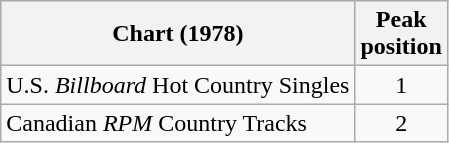<table class="wikitable sortable">
<tr>
<th align="left">Chart (1978)</th>
<th align="center">Peak<br>position</th>
</tr>
<tr>
<td align="left">U.S. <em>Billboard</em> Hot Country Singles</td>
<td align="center">1</td>
</tr>
<tr>
<td align="left">Canadian <em>RPM</em> Country Tracks</td>
<td align="center">2</td>
</tr>
</table>
